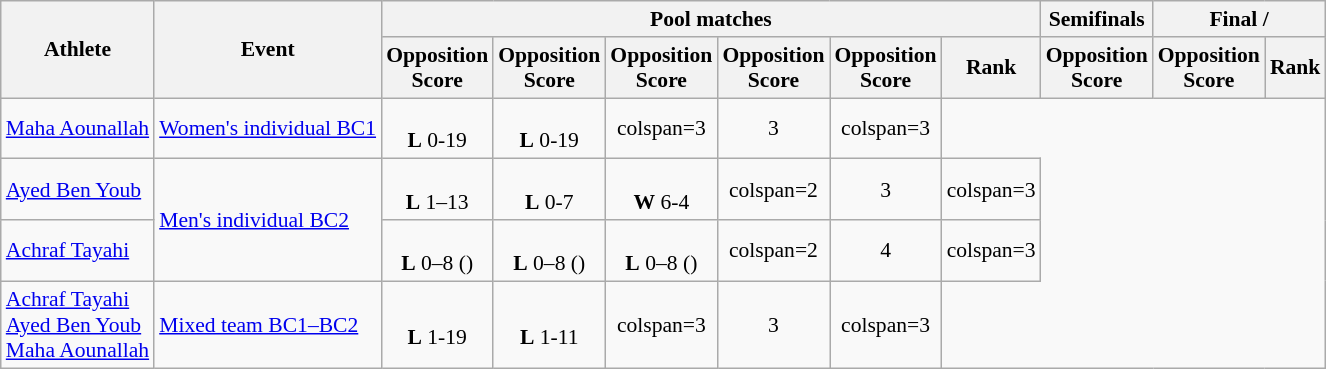<table class=wikitable style="font-size:90%">
<tr>
<th rowspan="2">Athlete</th>
<th rowspan="2">Event</th>
<th colspan="6">Pool matches</th>
<th>Semifinals</th>
<th colspan=2>Final / </th>
</tr>
<tr>
<th>Opposition<br>Score</th>
<th>Opposition<br>Score</th>
<th>Opposition<br>Score</th>
<th>Opposition<br>Score</th>
<th>Opposition<br>Score</th>
<th>Rank</th>
<th>Opposition<br>Score</th>
<th>Opposition<br>Score</th>
<th>Rank</th>
</tr>
<tr align=center>
<td align=left><a href='#'>Maha Aounallah</a></td>
<td align=left><a href='#'>Women's individual BC1</a></td>
<td><br><strong>L</strong> 0-19</td>
<td><br><strong>L</strong> 0-19</td>
<td>colspan=3 </td>
<td>3</td>
<td>colspan=3 </td>
</tr>
<tr align=center>
<td align=left><a href='#'>Ayed Ben Youb</a></td>
<td align=left rowspan=2><a href='#'>Men's individual BC2</a></td>
<td><br><strong>L</strong> 1–13</td>
<td><br><strong>L</strong> 0-7</td>
<td><br><strong>W</strong> 6-4</td>
<td>colspan=2 </td>
<td>3</td>
<td>colspan=3 </td>
</tr>
<tr align=center>
<td align=left><a href='#'>Achraf Tayahi</a></td>
<td><br><strong>L</strong> 0–8 ()</td>
<td><br><strong>L</strong> 0–8 ()</td>
<td><br><strong>L</strong> 0–8 ()</td>
<td>colspan=2 </td>
<td>4</td>
<td>colspan=3 </td>
</tr>
<tr align=center>
<td align=left><a href='#'>Achraf Tayahi</a><br><a href='#'>Ayed Ben Youb</a><br><a href='#'>Maha Aounallah</a></td>
<td align=left><a href='#'>Mixed team BC1–BC2</a></td>
<td><br><strong>L</strong> 1-19</td>
<td><br><strong>L</strong> 1-11</td>
<td>colspan=3 </td>
<td>3</td>
<td>colspan=3 </td>
</tr>
</table>
